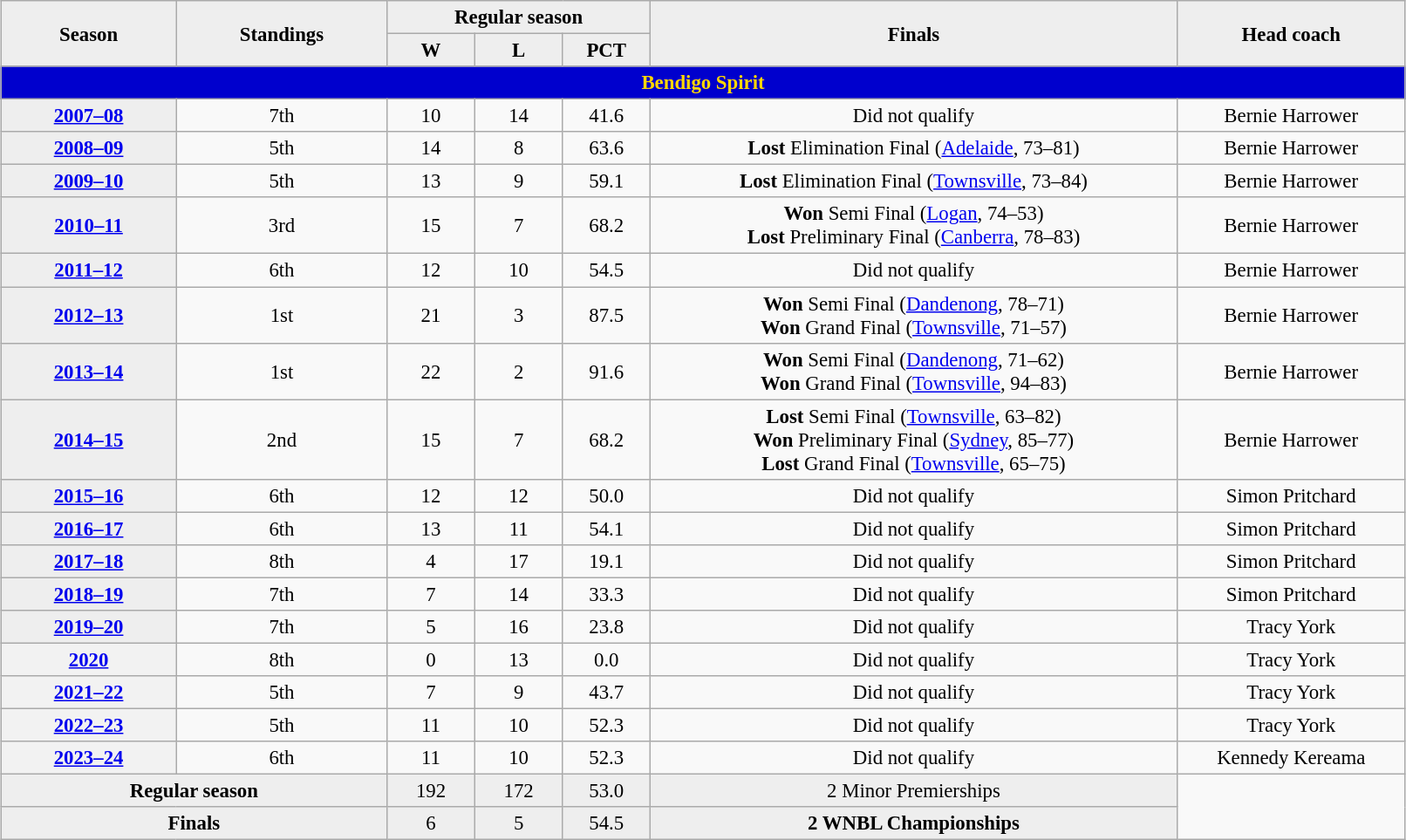<table class="wikitable" style="font-size:95%; text-align: center; width: 85%; margin:1em auto;">
<tr>
<th rowspan=2 style="background:#eee; width: 10%;">Season</th>
<th rowspan=2 style="background:#eee; width: 12%;">Standings</th>
<th colspan=3 style="background:#eee; width: 15%;">Regular season</th>
<th rowspan=2 style="background:#eee; width: 30%;">Finals</th>
<th rowspan=2 style="background:#eee; width: 13%;">Head coach</th>
</tr>
<tr>
<th style="background:#eee; width: 5%;">W</th>
<th style="background:#eee; width: 5%;">L</th>
<th style="background:#eee; width: 5%;">PCT</th>
</tr>
<tr>
<th colspan=7  style="background:#0000CD; color:gold;">Bendigo Spirit</th>
</tr>
<tr>
<th scope="row" style="background:#eee;"><a href='#'>2007–08</a></th>
<td>7th</td>
<td>10</td>
<td>14</td>
<td>41.6</td>
<td>Did not qualify</td>
<td>Bernie Harrower</td>
</tr>
<tr>
<th scope="row" style="background:#eee;"><a href='#'>2008–09</a></th>
<td>5th</td>
<td>14</td>
<td>8</td>
<td>63.6</td>
<td><strong>Lost</strong> Elimination Final (<a href='#'>Adelaide</a>, 73–81)</td>
<td>Bernie Harrower</td>
</tr>
<tr>
<th scope="row" style="background:#eee;"><a href='#'>2009–10</a></th>
<td>5th</td>
<td>13</td>
<td>9</td>
<td>59.1</td>
<td><strong>Lost</strong> Elimination Final (<a href='#'>Townsville</a>, 73–84)</td>
<td>Bernie Harrower</td>
</tr>
<tr>
<th scope="row" style="background:#eee;"><a href='#'>2010–11</a></th>
<td>3rd</td>
<td>15</td>
<td>7</td>
<td>68.2</td>
<td><strong>Won</strong> Semi Final (<a href='#'>Logan</a>, 74–53) <br> <strong>Lost</strong> Preliminary Final (<a href='#'>Canberra</a>, 78–83)</td>
<td>Bernie Harrower</td>
</tr>
<tr>
<th scope="row" style="background:#eee;"><a href='#'>2011–12</a></th>
<td>6th</td>
<td>12</td>
<td>10</td>
<td>54.5</td>
<td>Did not qualify</td>
<td>Bernie Harrower</td>
</tr>
<tr>
<th scope="row" style="background:#eee;"><a href='#'>2012–13</a></th>
<td>1st</td>
<td>21</td>
<td>3</td>
<td>87.5</td>
<td><strong>Won</strong> Semi Final (<a href='#'>Dandenong</a>, 78–71) <br> <strong>Won</strong> Grand Final (<a href='#'>Townsville</a>, 71–57)</td>
<td>Bernie Harrower</td>
</tr>
<tr>
<th scope="row" style="background:#eee;"><a href='#'>2013–14</a></th>
<td>1st</td>
<td>22</td>
<td>2</td>
<td>91.6</td>
<td><strong>Won</strong> Semi Final (<a href='#'>Dandenong</a>, 71–62) <br> <strong>Won</strong> Grand Final (<a href='#'>Townsville</a>, 94–83)</td>
<td>Bernie Harrower</td>
</tr>
<tr>
<th scope="row" style="background:#eee;"><a href='#'>2014–15</a></th>
<td>2nd</td>
<td>15</td>
<td>7</td>
<td>68.2</td>
<td><strong>Lost</strong> Semi Final (<a href='#'>Townsville</a>, 63–82) <br> <strong>Won</strong> Preliminary Final (<a href='#'>Sydney</a>, 85–77) <br> <strong>Lost</strong> Grand Final (<a href='#'>Townsville</a>, 65–75)</td>
<td>Bernie Harrower</td>
</tr>
<tr>
<th scope="row" style="background:#eee;"><a href='#'>2015–16</a></th>
<td>6th</td>
<td>12</td>
<td>12</td>
<td>50.0</td>
<td>Did not qualify</td>
<td>Simon Pritchard</td>
</tr>
<tr>
<th scope="row" style="background:#eee;"><a href='#'>2016–17</a></th>
<td>6th</td>
<td>13</td>
<td>11</td>
<td>54.1</td>
<td>Did not qualify</td>
<td>Simon Pritchard</td>
</tr>
<tr>
<th scope="row" style="background:#eee;"><a href='#'>2017–18</a></th>
<td>8th</td>
<td>4</td>
<td>17</td>
<td>19.1</td>
<td>Did not qualify</td>
<td>Simon Pritchard</td>
</tr>
<tr>
<th scope="row" style="background:#eee;"><a href='#'>2018–19</a></th>
<td>7th</td>
<td>7</td>
<td>14</td>
<td>33.3</td>
<td>Did not qualify</td>
<td>Simon Pritchard</td>
</tr>
<tr>
<th scope="row" style="background:#eee;"><a href='#'>2019–20</a></th>
<td>7th</td>
<td>5</td>
<td>16</td>
<td>23.8</td>
<td>Did not qualify</td>
<td>Tracy York</td>
</tr>
<tr>
<th><a href='#'>2020</a></th>
<td>8th</td>
<td>0</td>
<td>13</td>
<td>0.0</td>
<td>Did not qualify</td>
<td>Tracy York</td>
</tr>
<tr>
<th><a href='#'>2021–22</a></th>
<td>5th</td>
<td>7</td>
<td>9</td>
<td>43.7</td>
<td>Did not qualify</td>
<td>Tracy York</td>
</tr>
<tr>
<th><a href='#'>2022–23</a></th>
<td>5th</td>
<td>11</td>
<td>10</td>
<td>52.3</td>
<td>Did not qualify</td>
<td>Tracy York</td>
</tr>
<tr>
<th><a href='#'>2023–24</a></th>
<td>6th</td>
<td>11</td>
<td>10</td>
<td>52.3</td>
<td>Did not qualify</td>
<td>Kennedy Kereama</td>
</tr>
<tr>
<th colspan="2" style="background:#eee;">Regular season</th>
<td style="background:#eee;">192</td>
<td style="background:#eee;">172</td>
<td style="background:#eee;">53.0</td>
<td style="background:#eee;">2 Minor Premierships</td>
</tr>
<tr>
<th colspan=2 style="background:#eee;">Finals</th>
<td style="background:#eee;">6</td>
<td style="background:#eee;">5</td>
<td style="background:#eee;">54.5</td>
<td style="background:#eee;"><strong>2 WNBL Championships</strong></td>
</tr>
</table>
